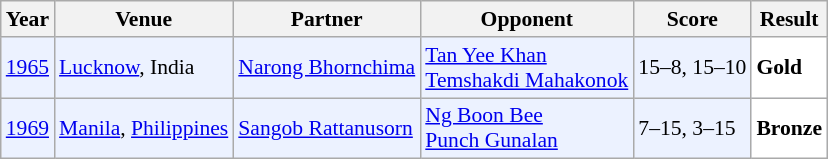<table class="sortable wikitable" style="font-size: 90%;">
<tr>
<th>Year</th>
<th>Venue</th>
<th>Partner</th>
<th>Opponent</th>
<th>Score</th>
<th>Result</th>
</tr>
<tr style="background:#ECF2FF">
<td align="center"><a href='#'>1965</a></td>
<td align="left"><a href='#'>Lucknow</a>, India</td>
<td align="left"> <a href='#'>Narong Bhornchima</a></td>
<td align="left"> <a href='#'>Tan Yee Khan</a><br> <a href='#'>Temshakdi Mahakonok</a></td>
<td align="left">15–8, 15–10</td>
<td style="text-align:left; background:white"> <strong>Gold</strong></td>
</tr>
<tr style="background:#ECF2FF">
<td align="center"><a href='#'>1969</a></td>
<td align="left"><a href='#'>Manila</a>, <a href='#'>Philippines</a></td>
<td> <a href='#'>Sangob Rattanusorn</a></td>
<td> <a href='#'>Ng Boon Bee</a><br> <a href='#'>Punch Gunalan</a></td>
<td>7–15, 3–15</td>
<td style="text-align:left; background:white"> <strong>Bronze</strong></td>
</tr>
</table>
